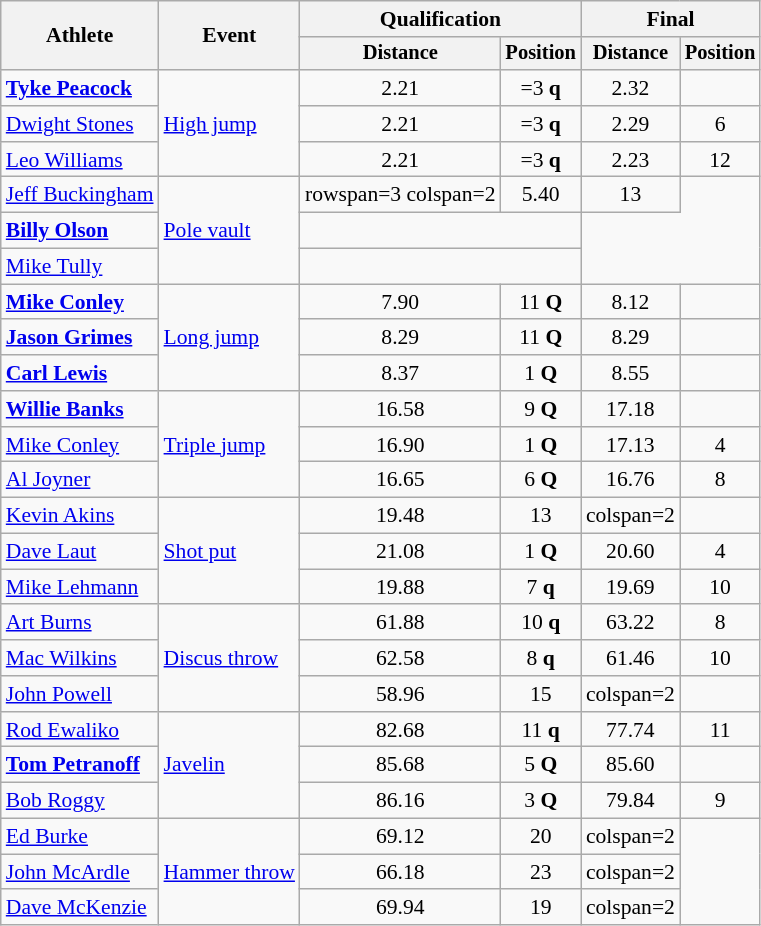<table class=wikitable style=font-size:90%>
<tr>
<th rowspan=2>Athlete</th>
<th rowspan=2>Event</th>
<th colspan=2>Qualification</th>
<th colspan=2>Final</th>
</tr>
<tr style=font-size:95%>
<th>Distance</th>
<th>Position</th>
<th>Distance</th>
<th>Position</th>
</tr>
<tr align=center>
<td align=left><strong><a href='#'>Tyke Peacock</a></strong></td>
<td align=left rowspan=3><a href='#'>High jump</a></td>
<td>2.21</td>
<td>=3 <strong>q</strong></td>
<td>2.32</td>
<td></td>
</tr>
<tr align=center>
<td align=left><a href='#'>Dwight Stones</a></td>
<td>2.21</td>
<td>=3 <strong>q</strong></td>
<td>2.29</td>
<td>6</td>
</tr>
<tr align=center>
<td align=left><a href='#'>Leo Williams</a></td>
<td>2.21</td>
<td>=3 <strong>q</strong></td>
<td>2.23</td>
<td>12</td>
</tr>
<tr align=center>
<td align=left><a href='#'>Jeff Buckingham</a></td>
<td align=left rowspan=3><a href='#'>Pole vault</a></td>
<td>rowspan=3 colspan=2 </td>
<td>5.40</td>
<td>13</td>
</tr>
<tr align=center>
<td align=left><strong><a href='#'>Billy Olson</a></strong></td>
<td colspan=2></td>
</tr>
<tr align=center>
<td align=left><a href='#'>Mike Tully</a></td>
<td colspan=2></td>
</tr>
<tr align=center>
<td align=left><strong><a href='#'>Mike Conley</a></strong></td>
<td align=left rowspan=3><a href='#'>Long jump</a></td>
<td>7.90</td>
<td>11 <strong>Q</strong></td>
<td>8.12</td>
<td></td>
</tr>
<tr align=center>
<td align=left><strong><a href='#'>Jason Grimes</a></strong></td>
<td>8.29</td>
<td>11 <strong>Q</strong></td>
<td>8.29</td>
<td></td>
</tr>
<tr align=center>
<td align=left><strong><a href='#'>Carl Lewis</a></strong></td>
<td>8.37</td>
<td>1 <strong>Q</strong></td>
<td>8.55 <strong></strong></td>
<td></td>
</tr>
<tr align=center>
<td align=left><strong><a href='#'>Willie Banks</a></strong></td>
<td align=left rowspan=3><a href='#'>Triple jump</a></td>
<td>16.58</td>
<td>9 <strong>Q</strong></td>
<td>17.18</td>
<td></td>
</tr>
<tr align=center>
<td align=left><a href='#'>Mike Conley</a></td>
<td>16.90</td>
<td>1 <strong>Q</strong></td>
<td>17.13</td>
<td>4</td>
</tr>
<tr align=center>
<td align=left><a href='#'>Al Joyner</a></td>
<td>16.65</td>
<td>6 <strong>Q</strong></td>
<td>16.76</td>
<td>8</td>
</tr>
<tr align=center>
<td align=left><a href='#'>Kevin Akins</a></td>
<td align=left rowspan=3><a href='#'>Shot put</a></td>
<td>19.48</td>
<td>13</td>
<td>colspan=2 </td>
</tr>
<tr align=center>
<td align=left><a href='#'>Dave Laut</a></td>
<td>21.08</td>
<td>1 <strong>Q</strong></td>
<td>20.60</td>
<td>4</td>
</tr>
<tr align=center>
<td align=left><a href='#'>Mike Lehmann</a></td>
<td>19.88</td>
<td>7 <strong>q</strong></td>
<td>19.69</td>
<td>10</td>
</tr>
<tr align=center>
<td align=left><a href='#'>Art Burns</a></td>
<td align=left  rowspan=3><a href='#'>Discus throw</a></td>
<td>61.88</td>
<td>10 <strong>q</strong></td>
<td>63.22</td>
<td>8</td>
</tr>
<tr align=center>
<td align=left><a href='#'>Mac Wilkins</a></td>
<td>62.58</td>
<td>8 <strong>q</strong></td>
<td>61.46</td>
<td>10</td>
</tr>
<tr align=center>
<td align=left><a href='#'>John Powell</a></td>
<td>58.96</td>
<td>15</td>
<td>colspan=2 </td>
</tr>
<tr align=center>
<td align=left><a href='#'>Rod Ewaliko</a></td>
<td align=left  rowspan=3><a href='#'>Javelin</a></td>
<td>82.68</td>
<td>11 <strong>q</strong></td>
<td>77.74</td>
<td>11</td>
</tr>
<tr align=center>
<td align=left><strong><a href='#'>Tom Petranoff</a></strong></td>
<td>85.68</td>
<td>5 <strong>Q</strong></td>
<td>85.60</td>
<td></td>
</tr>
<tr align=center>
<td align=left><a href='#'>Bob Roggy</a></td>
<td>86.16</td>
<td>3 <strong>Q</strong></td>
<td>79.84</td>
<td>9</td>
</tr>
<tr align=center>
<td align=left><a href='#'>Ed Burke</a></td>
<td align=left  rowspan=3><a href='#'>Hammer throw</a></td>
<td>69.12</td>
<td>20</td>
<td>colspan=2 </td>
</tr>
<tr align=center>
<td align=left><a href='#'>John McArdle</a></td>
<td>66.18</td>
<td>23</td>
<td>colspan=2 </td>
</tr>
<tr align=center>
<td align=left><a href='#'>Dave McKenzie</a></td>
<td>69.94</td>
<td>19</td>
<td>colspan=2 </td>
</tr>
</table>
